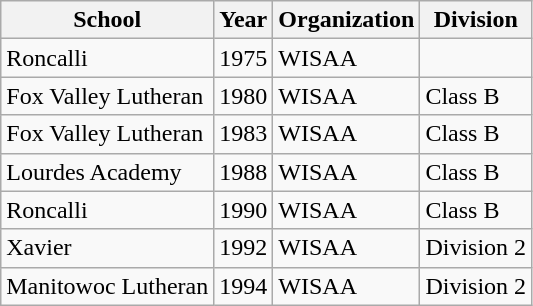<table class="wikitable">
<tr>
<th>School</th>
<th>Year</th>
<th>Organization</th>
<th>Division</th>
</tr>
<tr>
<td>Roncalli</td>
<td>1975</td>
<td>WISAA</td>
<td></td>
</tr>
<tr>
<td>Fox Valley Lutheran</td>
<td>1980</td>
<td>WISAA</td>
<td>Class B</td>
</tr>
<tr>
<td>Fox Valley Lutheran</td>
<td>1983</td>
<td>WISAA</td>
<td>Class B</td>
</tr>
<tr>
<td>Lourdes Academy</td>
<td>1988<strong></strong></td>
<td>WISAA</td>
<td>Class B</td>
</tr>
<tr>
<td>Roncalli</td>
<td>1990</td>
<td>WISAA</td>
<td>Class B</td>
</tr>
<tr>
<td>Xavier</td>
<td>1992<strong></strong></td>
<td>WISAA</td>
<td>Division 2</td>
</tr>
<tr>
<td>Manitowoc Lutheran</td>
<td>1994</td>
<td>WISAA</td>
<td>Division 2</td>
</tr>
</table>
